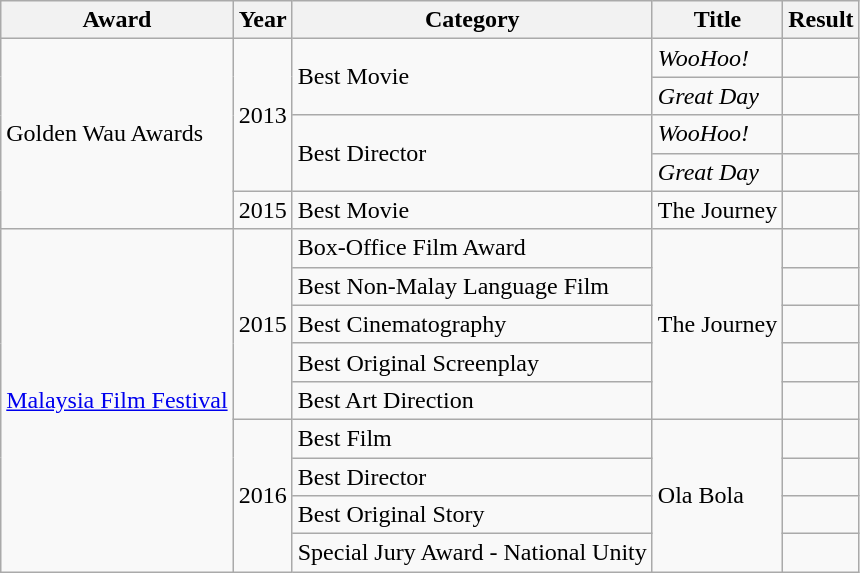<table class="wikitable sortable">
<tr>
<th>Award</th>
<th>Year</th>
<th>Category</th>
<th>Title</th>
<th>Result</th>
</tr>
<tr>
<td rowspan="5">Golden Wau Awards</td>
<td rowspan="4">2013</td>
<td rowspan="2">Best Movie</td>
<td><em>WooHoo!</em></td>
<td></td>
</tr>
<tr>
<td><em>Great Day</em></td>
<td></td>
</tr>
<tr>
<td rowspan="2">Best Director</td>
<td><em>WooHoo!</em></td>
<td></td>
</tr>
<tr>
<td><em>Great Day</em></td>
<td></td>
</tr>
<tr>
<td>2015</td>
<td>Best Movie</td>
<td>The Journey</td>
<td></td>
</tr>
<tr>
<td rowspan="9"><a href='#'>Malaysia Film Festival</a></td>
<td rowspan="5">2015</td>
<td>Box-Office Film Award</td>
<td rowspan="5">The Journey</td>
<td></td>
</tr>
<tr>
<td>Best Non-Malay Language Film</td>
<td></td>
</tr>
<tr>
<td>Best Cinematography</td>
<td></td>
</tr>
<tr>
<td>Best Original Screenplay</td>
<td></td>
</tr>
<tr>
<td>Best Art Direction</td>
<td></td>
</tr>
<tr>
<td rowspan="4">2016</td>
<td>Best Film</td>
<td rowspan="4">Ola Bola</td>
<td></td>
</tr>
<tr>
<td>Best Director</td>
<td></td>
</tr>
<tr>
<td>Best Original Story</td>
<td></td>
</tr>
<tr>
<td>Special Jury Award - National Unity</td>
<td></td>
</tr>
</table>
